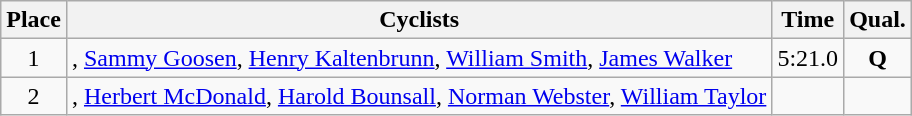<table class=wikitable style="text-align:center">
<tr>
<th>Place</th>
<th>Cyclists</th>
<th>Time</th>
<th>Qual.</th>
</tr>
<tr>
<td>1</td>
<td align=left>, <a href='#'>Sammy Goosen</a>, <a href='#'>Henry Kaltenbrunn</a>, <a href='#'>William Smith</a>, <a href='#'>James Walker</a></td>
<td>5:21.0</td>
<td><strong>Q</strong></td>
</tr>
<tr>
<td>2</td>
<td align=left>, <a href='#'>Herbert McDonald</a>, <a href='#'>Harold Bounsall</a>, <a href='#'>Norman Webster</a>, <a href='#'>William Taylor</a></td>
<td></td>
<td></td>
</tr>
</table>
